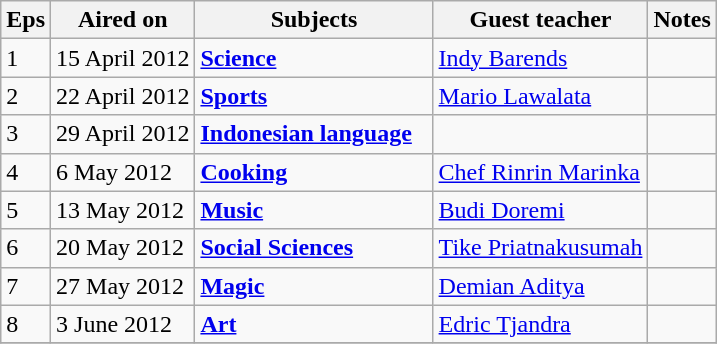<table class=wikitable>
<tr>
<th>Eps</th>
<th>Aired on</th>
<th style="padding:0 50px;">Subjects</th>
<th>Guest teacher</th>
<th>Notes</th>
</tr>
<tr>
<td>1</td>
<td>15 April 2012</td>
<td><strong><a href='#'>Science</a></strong></td>
<td><a href='#'>Indy Barends</a></td>
<td></td>
</tr>
<tr>
<td>2</td>
<td>22 April 2012</td>
<td><strong><a href='#'>Sports</a></strong></td>
<td><a href='#'>Mario Lawalata</a></td>
<td></td>
</tr>
<tr>
<td>3</td>
<td>29 April 2012</td>
<td><strong><a href='#'>Indonesian language</a></strong></td>
<td></td>
<td></td>
</tr>
<tr>
<td>4</td>
<td>6 May 2012</td>
<td><strong><a href='#'>Cooking</a></strong></td>
<td><a href='#'>Chef Rinrin Marinka</a></td>
<td></td>
</tr>
<tr>
<td>5</td>
<td>13 May 2012</td>
<td><strong><a href='#'>Music</a></strong></td>
<td><a href='#'>Budi Doremi</a></td>
<td></td>
</tr>
<tr>
<td>6</td>
<td>20 May 2012</td>
<td><strong><a href='#'>Social Sciences</a></strong></td>
<td><a href='#'>Tike Priatnakusumah</a></td>
<td></td>
</tr>
<tr>
<td>7</td>
<td>27 May 2012</td>
<td><strong><a href='#'>Magic</a></strong></td>
<td><a href='#'>Demian Aditya</a></td>
<td></td>
</tr>
<tr>
<td>8</td>
<td>3 June 2012</td>
<td><strong><a href='#'>Art</a></strong></td>
<td><a href='#'>Edric Tjandra</a></td>
<td></td>
</tr>
<tr>
</tr>
</table>
